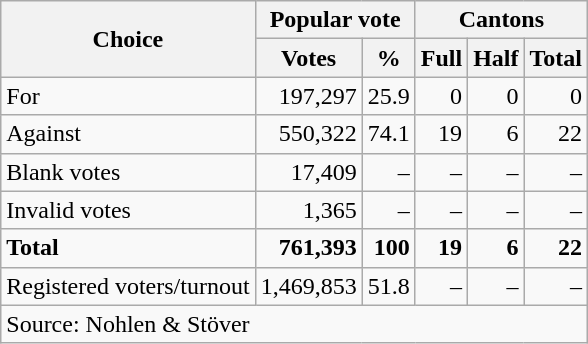<table class=wikitable style=text-align:right>
<tr>
<th rowspan=2>Choice</th>
<th colspan=2>Popular vote</th>
<th colspan=3>Cantons</th>
</tr>
<tr>
<th>Votes</th>
<th>%</th>
<th>Full</th>
<th>Half</th>
<th>Total</th>
</tr>
<tr>
<td align=left>For</td>
<td>197,297</td>
<td>25.9</td>
<td>0</td>
<td>0</td>
<td>0</td>
</tr>
<tr>
<td align=left>Against</td>
<td>550,322</td>
<td>74.1</td>
<td>19</td>
<td>6</td>
<td>22</td>
</tr>
<tr>
<td align=left>Blank votes</td>
<td>17,409</td>
<td>–</td>
<td>–</td>
<td>–</td>
<td>–</td>
</tr>
<tr>
<td align=left>Invalid votes</td>
<td>1,365</td>
<td>–</td>
<td>–</td>
<td>–</td>
<td>–</td>
</tr>
<tr>
<td align=left><strong>Total</strong></td>
<td><strong>761,393</strong></td>
<td><strong>100</strong></td>
<td><strong>19</strong></td>
<td><strong>6</strong></td>
<td><strong>22</strong></td>
</tr>
<tr>
<td align=left>Registered voters/turnout</td>
<td>1,469,853</td>
<td>51.8</td>
<td>–</td>
<td>–</td>
<td>–</td>
</tr>
<tr>
<td align=left colspan=6>Source: Nohlen & Stöver</td>
</tr>
</table>
